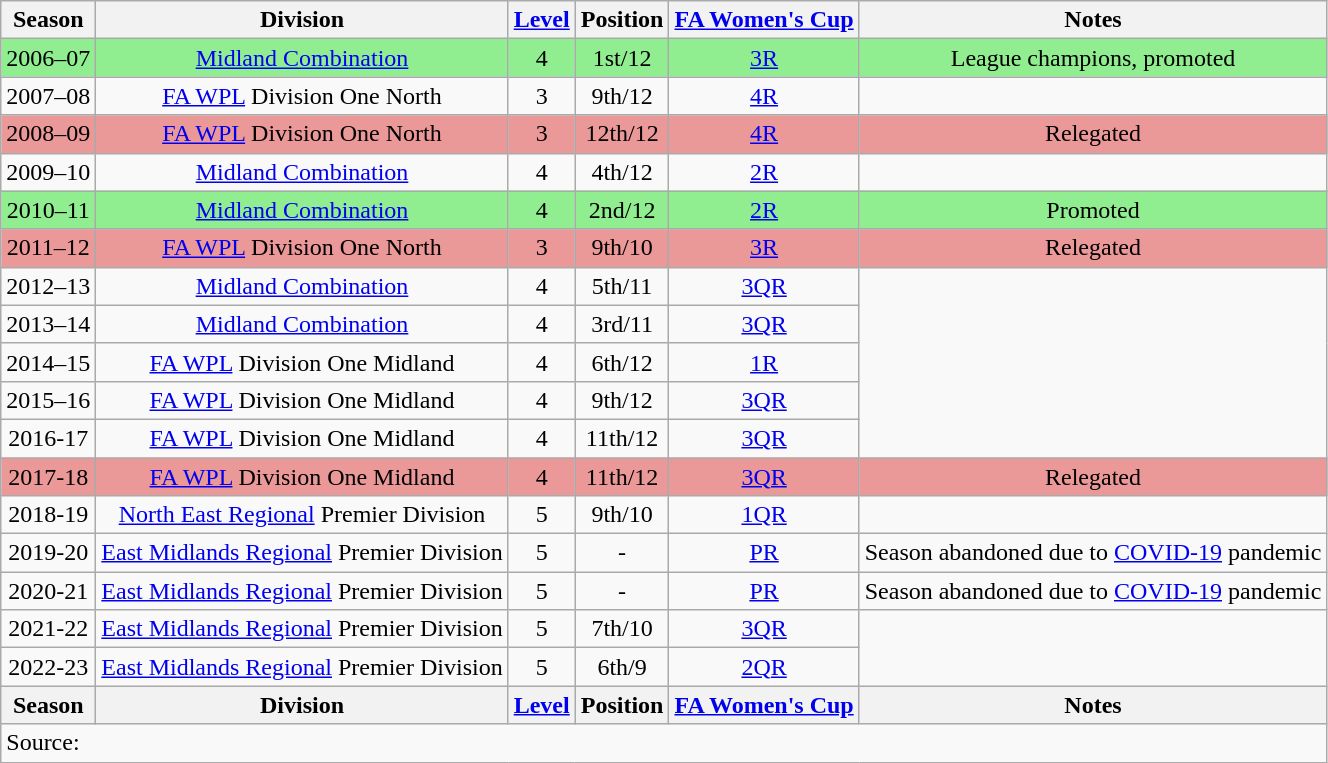<table class="wikitable collapsible collapsed" style=text-align:center>
<tr>
<th>Season</th>
<th>Division</th>
<th><a href='#'>Level</a></th>
<th>Position</th>
<th><a href='#'>FA Women's Cup</a></th>
<th>Notes</th>
</tr>
<tr bgcolor="#90EE90">
<td>2006–07</td>
<td><a href='#'>Midland Combination</a></td>
<td>4</td>
<td>1st/12</td>
<td><a href='#'>3R</a></td>
<td>League champions, promoted</td>
</tr>
<tr>
<td>2007–08</td>
<td><a href='#'>FA WPL</a> Division One North</td>
<td>3</td>
<td>9th/12</td>
<td><a href='#'>4R</a></td>
</tr>
<tr bgcolor="#EB9898">
<td>2008–09</td>
<td><a href='#'>FA WPL</a> Division One North</td>
<td>3</td>
<td>12th/12</td>
<td><a href='#'>4R</a></td>
<td>Relegated</td>
</tr>
<tr>
<td>2009–10</td>
<td><a href='#'>Midland Combination</a></td>
<td>4</td>
<td>4th/12</td>
<td><a href='#'>2R</a></td>
</tr>
<tr bgcolor="#90EE90">
<td>2010–11</td>
<td><a href='#'>Midland Combination</a></td>
<td>4</td>
<td>2nd/12</td>
<td><a href='#'>2R</a></td>
<td>Promoted</td>
</tr>
<tr bgcolor="#EB9898">
<td>2011–12</td>
<td><a href='#'>FA WPL</a> Division One North</td>
<td>3</td>
<td>9th/10</td>
<td><a href='#'>3R</a></td>
<td>Relegated</td>
</tr>
<tr>
<td>2012–13</td>
<td><a href='#'>Midland Combination</a></td>
<td>4</td>
<td>5th/11</td>
<td><a href='#'>3QR</a></td>
</tr>
<tr>
<td>2013–14</td>
<td><a href='#'>Midland Combination</a></td>
<td>4</td>
<td>3rd/11</td>
<td><a href='#'>3QR</a></td>
</tr>
<tr>
<td>2014–15</td>
<td><a href='#'>FA WPL</a> Division One Midland</td>
<td>4</td>
<td>6th/12</td>
<td><a href='#'>1R</a></td>
</tr>
<tr>
<td>2015–16</td>
<td><a href='#'>FA WPL</a> Division One Midland</td>
<td>4</td>
<td>9th/12</td>
<td><a href='#'>3QR</a></td>
</tr>
<tr>
<td>2016-17</td>
<td><a href='#'>FA WPL</a> Division One Midland</td>
<td>4</td>
<td>11th/12</td>
<td><a href='#'>3QR</a></td>
</tr>
<tr bgcolor="#EB9898">
<td>2017-18</td>
<td><a href='#'>FA WPL</a> Division One Midland</td>
<td>4</td>
<td>11th/12</td>
<td><a href='#'>3QR</a></td>
<td>Relegated</td>
</tr>
<tr>
<td>2018-19</td>
<td><a href='#'>North East Regional</a> Premier Division</td>
<td>5</td>
<td>9th/10</td>
<td><a href='#'>1QR</a></td>
</tr>
<tr>
<td>2019-20</td>
<td><a href='#'>East Midlands Regional</a> Premier Division</td>
<td>5</td>
<td>-</td>
<td><a href='#'>PR</a></td>
<td>Season abandoned due to <a href='#'>COVID-19</a> pandemic</td>
</tr>
<tr>
<td>2020-21</td>
<td><a href='#'>East Midlands Regional</a> Premier Division</td>
<td>5</td>
<td>-</td>
<td><a href='#'>PR</a></td>
<td>Season abandoned due to <a href='#'>COVID-19</a> pandemic</td>
</tr>
<tr>
<td>2021-22</td>
<td><a href='#'>East Midlands Regional</a> Premier Division</td>
<td>5</td>
<td>7th/10</td>
<td><a href='#'>3QR</a></td>
</tr>
<tr>
<td>2022-23</td>
<td><a href='#'>East Midlands Regional</a> Premier Division</td>
<td>5</td>
<td>6th/9</td>
<td><a href='#'>2QR</a></td>
</tr>
<tr>
<th>Season</th>
<th>Division</th>
<th><a href='#'>Level</a></th>
<th>Position</th>
<th><a href='#'>FA Women's Cup</a></th>
<th>Notes</th>
</tr>
<tr>
<td align=left colspan=8>Source: </td>
</tr>
</table>
